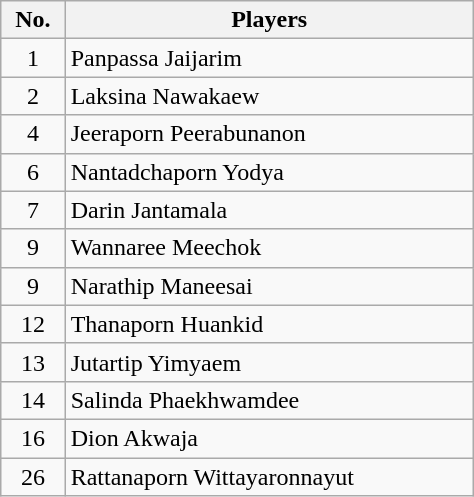<table class="wikitable" style="text-align: center; width:25%">
<tr>
<th>No.</th>
<th>Players</th>
</tr>
<tr>
<td>1</td>
<td align=left>Panpassa Jaijarim</td>
</tr>
<tr>
<td>2</td>
<td align=left>Laksina Nawakaew</td>
</tr>
<tr>
<td>4</td>
<td align=left>Jeeraporn Peerabunanon</td>
</tr>
<tr>
<td>6</td>
<td align=left>Nantadchaporn Yodya</td>
</tr>
<tr>
<td>7</td>
<td align=left>Darin Jantamala</td>
</tr>
<tr>
<td>9</td>
<td align=left>Wannaree Meechok</td>
</tr>
<tr>
<td>9</td>
<td align=left>Narathip Maneesai</td>
</tr>
<tr>
<td>12</td>
<td align=left>Thanaporn Huankid</td>
</tr>
<tr>
<td>13</td>
<td align=left>Jutartip Yimyaem</td>
</tr>
<tr>
<td>14</td>
<td align=left>Salinda Phaekhwamdee</td>
</tr>
<tr>
<td>16</td>
<td align=left>Dion Akwaja</td>
</tr>
<tr>
<td>26</td>
<td align=left>Rattanaporn Wittayaronnayut</td>
</tr>
</table>
